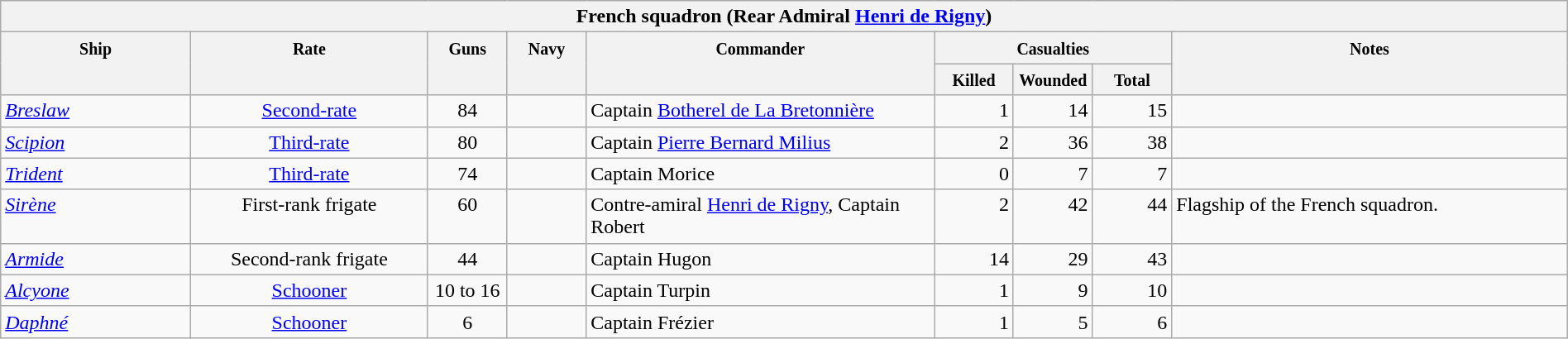<table class="wikitable" style="width:100%;">
<tr style="vertical-align:top;">
<th colspan="11" bgcolor="white">French squadron (Rear Admiral <a href='#'>Henri de Rigny</a>)</th>
</tr>
<tr valign="top"|- style="vertical-align:top;">
<th width="12%" align="center" rowspan="2"><small> Ship </small></th>
<th width="15%" align="center" rowspan="2"><small> Rate </small></th>
<th width="5%" align="center" rowspan="2"><small> Guns </small></th>
<th width="5%" align="center" rowspan="2"><small> Navy </small></th>
<th width="22%" align="center" rowspan="2"><small> Commander </small></th>
<th width="15%" align="center" colspan="3"><small>Casualties</small></th>
<th width="25%" align="center" rowspan="2"><small>Notes</small></th>
</tr>
<tr style="vertical-align:top;">
<th width="5%" align="center"><small> Killed </small></th>
<th width="5%" align="center"><small> Wounded </small></th>
<th width="5%" align="center"><small> Total</small></th>
</tr>
<tr style="vertical-align:top;">
<td align= left><a href='#'><em>Breslaw</em></a></td>
<td align= center><a href='#'>Second-rate</a></td>
<td align= center>84</td>
<td align= center></td>
<td align= left>Captain <a href='#'>Botherel de La Bretonnière</a></td>
<td align= right>1</td>
<td align= right>14</td>
<td align= right>15</td>
<td align= left></td>
</tr>
<tr style="vertical-align:top;">
<td align= left><a href='#'><em>Scipion</em></a></td>
<td align= center><a href='#'>Third-rate</a></td>
<td align= center>80</td>
<td align= center></td>
<td align= left>Captain <a href='#'>Pierre Bernard Milius</a></td>
<td align= right>2</td>
<td align= right>36</td>
<td align= right>38</td>
<td align= left></td>
</tr>
<tr style="vertical-align:top;">
<td align= left><a href='#'><em>Trident</em></a></td>
<td align= center><a href='#'>Third-rate</a></td>
<td align= center>74</td>
<td align= center></td>
<td align= left>Captain Morice</td>
<td align= right>0</td>
<td align= right>7</td>
<td align= right>7</td>
<td align= left></td>
</tr>
<tr style="vertical-align:top;">
<td align= left><a href='#'><em>Sirène</em></a></td>
<td align= center>First-rank frigate</td>
<td align= center>60</td>
<td align= center></td>
<td align= left>Contre-amiral <a href='#'>Henri de Rigny</a>, Captain Robert</td>
<td align= right>2</td>
<td align= right>42</td>
<td align= right>44</td>
<td align= left>Flagship of the French squadron.</td>
</tr>
<tr style="vertical-align:top;">
<td align= left><a href='#'><em>Armide</em></a></td>
<td align= center>Second-rank frigate</td>
<td align= center>44</td>
<td align= center></td>
<td align= left>Captain Hugon</td>
<td align= right>14</td>
<td align= right>29</td>
<td align= right>43</td>
<td align= left></td>
</tr>
<tr style="vertical-align:top;">
<td align= left><a href='#'><em>Alcyone</em></a></td>
<td align= center><a href='#'>Schooner</a></td>
<td align= center>10 to 16</td>
<td align= center></td>
<td align= left>Captain Turpin</td>
<td align= right>1</td>
<td align= right>9</td>
<td align= right>10</td>
<td align= left></td>
</tr>
<tr style="vertical-align:top;">
<td align= left><a href='#'><em>Daphné</em></a></td>
<td align= center><a href='#'>Schooner</a></td>
<td align= center>6</td>
<td align= center></td>
<td align= left>Captain Frézier</td>
<td align= right>1</td>
<td align= right>5</td>
<td align= right>6</td>
<td align= left></td>
</tr>
</table>
